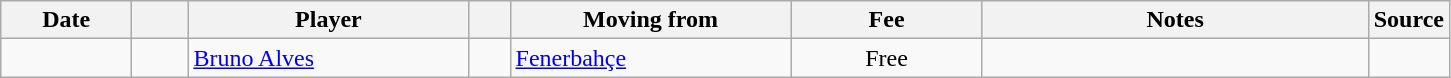<table class="wikitable sortable">
<tr>
<th style="width:80px;">Date</th>
<th style="width:30px;"></th>
<th style="width:180px;">Player</th>
<th style="width:20px;"></th>
<th style="width:180px;">Moving from</th>
<th style="width:120px;" class="unsortable">Fee</th>
<th style="width:250px;" class="unsortable">Notes</th>
<th style="width:20px;">Source</th>
</tr>
<tr>
<td></td>
<td align=center></td>
<td> <a href='#'>Bruno Alves</a></td>
<td></td>
<td> <a href='#'>Fenerbahçe</a></td>
<td align=center>Free</td>
<td align=center></td>
<td></td>
</tr>
</table>
